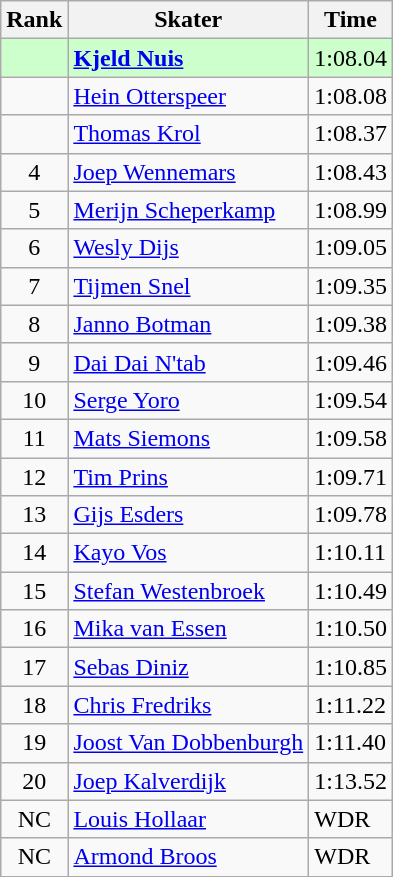<table class="wikitable">
<tr>
<th>Rank</th>
<th>Skater</th>
<th>Time</th>
</tr>
<tr bgcolor=ccffcc>
<td style="text-align:center"></td>
<td><strong><a href='#'>Kjeld Nuis</a></strong></td>
<td>1:08.04</td>
</tr>
<tr>
<td style="text-align:center"></td>
<td><a href='#'>Hein Otterspeer</a></td>
<td>1:08.08</td>
</tr>
<tr>
<td style="text-align:center"></td>
<td><a href='#'>Thomas Krol</a></td>
<td>1:08.37</td>
</tr>
<tr>
<td style="text-align:center">4</td>
<td><a href='#'>Joep Wennemars</a></td>
<td>1:08.43</td>
</tr>
<tr>
<td style="text-align:center">5</td>
<td><a href='#'>Merijn Scheperkamp</a></td>
<td>1:08.99</td>
</tr>
<tr>
<td style="text-align:center">6</td>
<td><a href='#'>Wesly Dijs</a></td>
<td>1:09.05</td>
</tr>
<tr>
<td style="text-align:center">7</td>
<td><a href='#'>Tijmen Snel</a></td>
<td>1:09.35</td>
</tr>
<tr>
<td style="text-align:center">8</td>
<td><a href='#'>Janno Botman</a></td>
<td>1:09.38</td>
</tr>
<tr>
<td style="text-align:center">9</td>
<td><a href='#'>Dai Dai N'tab</a></td>
<td>1:09.46</td>
</tr>
<tr>
<td style="text-align:center">10</td>
<td><a href='#'>Serge Yoro</a></td>
<td>1:09.54</td>
</tr>
<tr>
<td style="text-align:center">11</td>
<td><a href='#'>Mats Siemons</a></td>
<td>1:09.58</td>
</tr>
<tr>
<td style="text-align:center">12</td>
<td><a href='#'>Tim Prins</a></td>
<td>1:09.71</td>
</tr>
<tr>
<td style="text-align:center">13</td>
<td><a href='#'>Gijs Esders</a></td>
<td>1:09.78</td>
</tr>
<tr>
<td style="text-align:center">14</td>
<td><a href='#'>Kayo Vos</a></td>
<td>1:10.11</td>
</tr>
<tr>
<td style="text-align:center">15</td>
<td><a href='#'>Stefan Westenbroek</a></td>
<td>1:10.49</td>
</tr>
<tr>
<td style="text-align:center">16</td>
<td><a href='#'>Mika van Essen</a></td>
<td>1:10.50</td>
</tr>
<tr>
<td style="text-align:center">17</td>
<td><a href='#'>Sebas Diniz</a></td>
<td>1:10.85</td>
</tr>
<tr>
<td style="text-align:center">18</td>
<td><a href='#'>Chris Fredriks</a></td>
<td>1:11.22</td>
</tr>
<tr>
<td style="text-align:center">19</td>
<td><a href='#'>Joost Van Dobbenburgh</a></td>
<td>1:11.40</td>
</tr>
<tr>
<td style="text-align:center">20</td>
<td><a href='#'>Joep Kalverdijk</a></td>
<td>1:13.52</td>
</tr>
<tr>
<td style="text-align:center">NC</td>
<td><a href='#'>Louis Hollaar</a></td>
<td>WDR</td>
</tr>
<tr>
<td style="text-align:center">NC</td>
<td><a href='#'>Armond Broos</a></td>
<td>WDR</td>
</tr>
</table>
